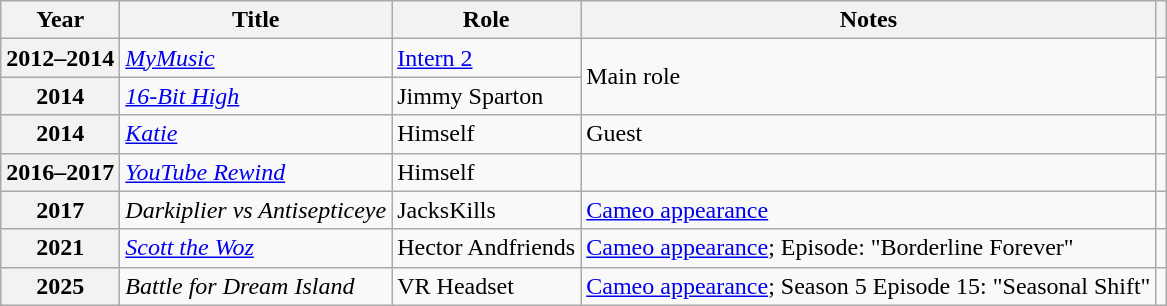<table class="wikitable sortable plainrowheaders">
<tr>
<th scope="col">Year</th>
<th scope="col">Title</th>
<th scope="col">Role</th>
<th scope="col" class="unsortable">Notes</th>
<th scope="col" class="unsortable"></th>
</tr>
<tr>
<th scope="row">2012–2014</th>
<td scope="row"><em><a href='#'>MyMusic</a></em></td>
<td><a href='#'>Intern 2</a></td>
<td rowspan="2">Main role</td>
<td style="text-align:center;"></td>
</tr>
<tr>
<th scope="row">2014</th>
<td scope="row"><em><a href='#'>16-Bit High</a></em></td>
<td scope="row">Jimmy Sparton</td>
<td style="text-align:center;"></td>
</tr>
<tr>
<th scope="row">2014</th>
<td scope="row"><em><a href='#'>Katie</a></em></td>
<td scope="row">Himself</td>
<td rowspan="1">Guest</td>
<td style="text-align:center;"></td>
</tr>
<tr>
<th scope="row">2016–2017</th>
<td scope="row"><em><a href='#'>YouTube Rewind</a></em></td>
<td scope="row">Himself</td>
<td></td>
<td style="text-align:center;"></td>
</tr>
<tr>
<th scope="row">2017</th>
<td scope="row"><em>Darkiplier vs Antisepticeye</em></td>
<td scope="row">JacksKills</td>
<td><a href='#'>Cameo appearance</a></td>
<td style="text-align:center;"></td>
</tr>
<tr>
<th scope="row">2021</th>
<td scope="row"><em><a href='#'>Scott the Woz</a></em></td>
<td scope="row">Hector Andfriends</td>
<td><a href='#'>Cameo appearance</a>; Episode: "Borderline Forever"</td>
<td style="text-align:center;"></td>
</tr>
<tr>
<th scope="row">2025</th>
<td scope="row"><em>Battle for Dream Island</em></td>
<td scope="row">VR Headset</td>
<td><a href='#'>Cameo appearance</a>; Season 5 Episode 15: "Seasonal Shift"</td>
<td style="text-align:center;"></td>
</tr>
</table>
